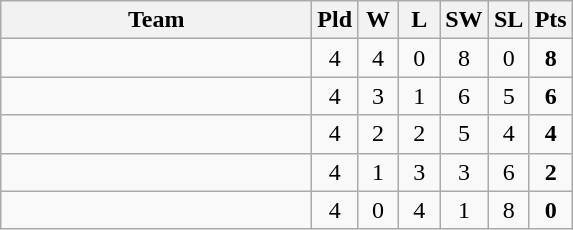<table class=wikitable style="text-align:center">
<tr>
<th width=200>Team</th>
<th width=20>Pld</th>
<th width=20>W</th>
<th width=20>L</th>
<th width=20>SW</th>
<th width=20>SL</th>
<th width=20>Pts</th>
</tr>
<tr>
<td align=left></td>
<td>4</td>
<td>4</td>
<td>0</td>
<td>8</td>
<td>0</td>
<td><strong>8</strong></td>
</tr>
<tr>
<td align=left></td>
<td>4</td>
<td>3</td>
<td>1</td>
<td>6</td>
<td>5</td>
<td><strong>6</strong></td>
</tr>
<tr>
<td align=left></td>
<td>4</td>
<td>2</td>
<td>2</td>
<td>5</td>
<td>4</td>
<td><strong>4</strong></td>
</tr>
<tr>
<td align=left></td>
<td>4</td>
<td>1</td>
<td>3</td>
<td>3</td>
<td>6</td>
<td><strong>2</strong></td>
</tr>
<tr>
<td align=left></td>
<td>4</td>
<td>0</td>
<td>4</td>
<td>1</td>
<td>8</td>
<td><strong>0</strong></td>
</tr>
</table>
